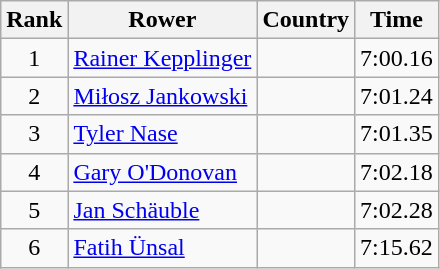<table class="wikitable" style="text-align:center">
<tr>
<th>Rank</th>
<th>Rower</th>
<th>Country</th>
<th>Time</th>
</tr>
<tr>
<td>1</td>
<td align="left"><a href='#'>Rainer Kepplinger</a></td>
<td align="left"></td>
<td>7:00.16</td>
</tr>
<tr>
<td>2</td>
<td align="left"><a href='#'>Miłosz Jankowski</a></td>
<td align="left"></td>
<td>7:01.24</td>
</tr>
<tr>
<td>3</td>
<td align="left"><a href='#'>Tyler Nase</a></td>
<td align="left"></td>
<td>7:01.35</td>
</tr>
<tr>
<td>4</td>
<td align="left"><a href='#'>Gary O'Donovan</a></td>
<td align="left"></td>
<td>7:02.18</td>
</tr>
<tr>
<td>5</td>
<td align="left"><a href='#'>Jan Schäuble</a></td>
<td align="left"></td>
<td>7:02.28</td>
</tr>
<tr>
<td>6</td>
<td align="left"><a href='#'>Fatih Ünsal</a></td>
<td align="left"></td>
<td>7:15.62</td>
</tr>
</table>
